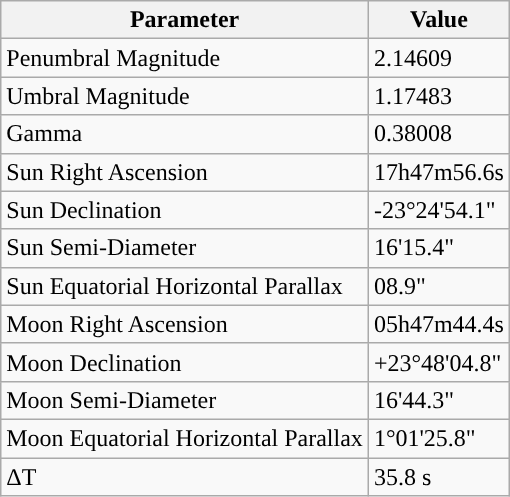<table class="wikitable">
<tr>
<th>Parameter</th>
<th>Value</th>
</tr>
<tr>
<td>Penumbral Magnitude</td>
<td>2.14609</td>
</tr>
<tr>
<td>Umbral Magnitude</td>
<td>1.17483</td>
</tr>
<tr>
<td>Gamma</td>
<td>0.38008</td>
</tr>
<tr>
<td>Sun Right Ascension</td>
<td>17h47m56.6s</td>
</tr>
<tr>
<td>Sun Declination</td>
<td>-23°24'54.1"</td>
</tr>
<tr>
<td>Sun Semi-Diameter</td>
<td>16'15.4"</td>
</tr>
<tr>
<td>Sun Equatorial Horizontal Parallax</td>
<td>08.9"</td>
</tr>
<tr>
<td>Moon Right Ascension</td>
<td>05h47m44.4s</td>
</tr>
<tr>
<td>Moon Declination</td>
<td>+23°48'04.8"</td>
</tr>
<tr>
<td>Moon Semi-Diameter</td>
<td>16'44.3"</td>
</tr>
<tr>
<td>Moon Equatorial Horizontal Parallax</td>
<td>1°01'25.8"</td>
</tr>
<tr>
<td>ΔT</td>
<td>35.8 s</td>
</tr>
</table>
